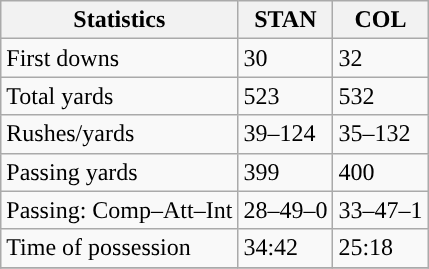<table class="wikitable" style="float: left;">
<tr>
<th>Statistics</th>
<th>STAN</th>
<th>COL</th>
</tr>
<tr>
<td>First downs</td>
<td>30</td>
<td>32</td>
</tr>
<tr>
<td>Total yards</td>
<td>523</td>
<td>532</td>
</tr>
<tr>
<td>Rushes/yards</td>
<td>39–124</td>
<td>35–132</td>
</tr>
<tr>
<td>Passing yards</td>
<td>399</td>
<td>400</td>
</tr>
<tr>
<td>Passing: Comp–Att–Int</td>
<td>28–49–0</td>
<td>33–47–1</td>
</tr>
<tr>
<td>Time of possession</td>
<td>34:42</td>
<td>25:18</td>
</tr>
<tr>
</tr>
</table>
